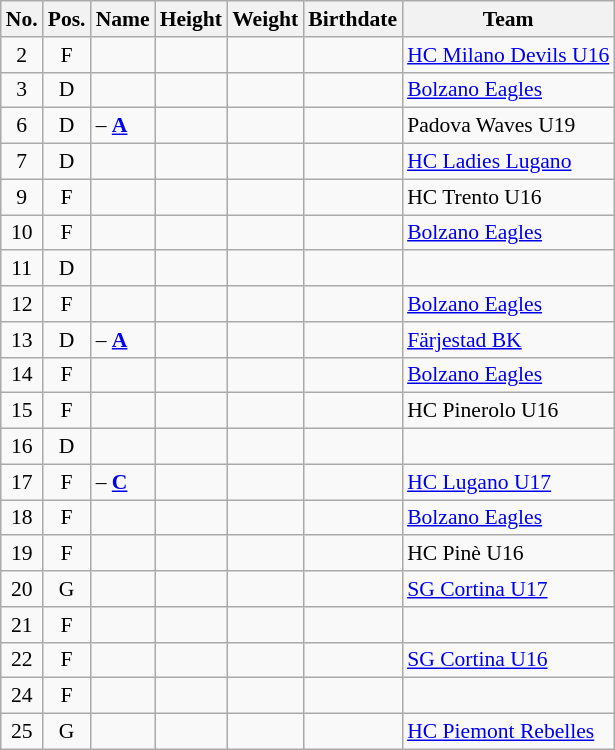<table class="wikitable sortable" width="" style="font-size: 90%; text-align: center;">
<tr>
<th>No.</th>
<th>Pos.</th>
<th>Name</th>
<th>Height</th>
<th>Weight</th>
<th>Birthdate</th>
<th>Team</th>
</tr>
<tr>
<td>2</td>
<td>F</td>
<td align=left></td>
<td></td>
<td></td>
<td align=right></td>
<td align=left> <a href='#'>HC Milano Devils U16</a></td>
</tr>
<tr>
<td>3</td>
<td>D</td>
<td align=left></td>
<td></td>
<td></td>
<td align=right></td>
<td align=left> <a href='#'>Bolzano Eagles</a></td>
</tr>
<tr>
<td>6</td>
<td>D</td>
<td align=left> – <a href='#'><strong>A</strong></a></td>
<td></td>
<td></td>
<td align=right></td>
<td align=left> Padova Waves U19</td>
</tr>
<tr>
<td>7</td>
<td>D</td>
<td align=left></td>
<td></td>
<td></td>
<td align=right></td>
<td align=left> <a href='#'>HC Ladies Lugano</a></td>
</tr>
<tr>
<td>9</td>
<td>F</td>
<td align=left></td>
<td></td>
<td></td>
<td align=right></td>
<td align=left> HC Trento U16</td>
</tr>
<tr>
<td>10</td>
<td>F</td>
<td align=left></td>
<td></td>
<td></td>
<td align=right></td>
<td align=left> <a href='#'>Bolzano Eagles</a></td>
</tr>
<tr>
<td>11</td>
<td>D</td>
<td align=left></td>
<td></td>
<td></td>
<td align=right></td>
<td align=left> </td>
</tr>
<tr>
<td>12</td>
<td>F</td>
<td align=left></td>
<td></td>
<td></td>
<td align=right></td>
<td align=left> <a href='#'>Bolzano Eagles</a></td>
</tr>
<tr>
<td>13</td>
<td>D</td>
<td align=left> – <a href='#'><strong>A</strong></a></td>
<td></td>
<td></td>
<td align=right></td>
<td align=left> <a href='#'>Färjestad BK</a></td>
</tr>
<tr>
<td>14</td>
<td>F</td>
<td align=left></td>
<td></td>
<td></td>
<td align=right></td>
<td align=left> <a href='#'>Bolzano Eagles</a></td>
</tr>
<tr>
<td>15</td>
<td>F</td>
<td align=left></td>
<td></td>
<td></td>
<td align=right></td>
<td align=left> HC Pinerolo U16</td>
</tr>
<tr>
<td>16</td>
<td>D</td>
<td align=left></td>
<td></td>
<td></td>
<td align=right></td>
<td align=left> </td>
</tr>
<tr>
<td>17</td>
<td>F</td>
<td align=left> – <a href='#'><strong>C</strong></a></td>
<td></td>
<td></td>
<td align=right></td>
<td align=left> <a href='#'>HC Lugano U17</a></td>
</tr>
<tr>
<td>18</td>
<td>F</td>
<td align=left></td>
<td></td>
<td></td>
<td align=right></td>
<td align=left> <a href='#'>Bolzano Eagles</a></td>
</tr>
<tr>
<td>19</td>
<td>F</td>
<td align=left></td>
<td></td>
<td></td>
<td align=right></td>
<td align=left> HC Pinè U16</td>
</tr>
<tr>
<td>20</td>
<td>G</td>
<td align=left></td>
<td></td>
<td></td>
<td align=right></td>
<td align=left> <a href='#'>SG Cortina U17</a></td>
</tr>
<tr>
<td>21</td>
<td>F</td>
<td align=left></td>
<td></td>
<td></td>
<td align=right></td>
<td align=left> </td>
</tr>
<tr>
<td>22</td>
<td>F</td>
<td align=left></td>
<td></td>
<td></td>
<td align=right></td>
<td align=left> <a href='#'>SG Cortina U16</a></td>
</tr>
<tr>
<td>24</td>
<td>F</td>
<td align=left></td>
<td></td>
<td></td>
<td align=right></td>
<td align=left> </td>
</tr>
<tr>
<td>25</td>
<td>G</td>
<td align=left></td>
<td></td>
<td></td>
<td align=right></td>
<td align=left> <a href='#'>HC Piemont Rebelles</a></td>
</tr>
</table>
